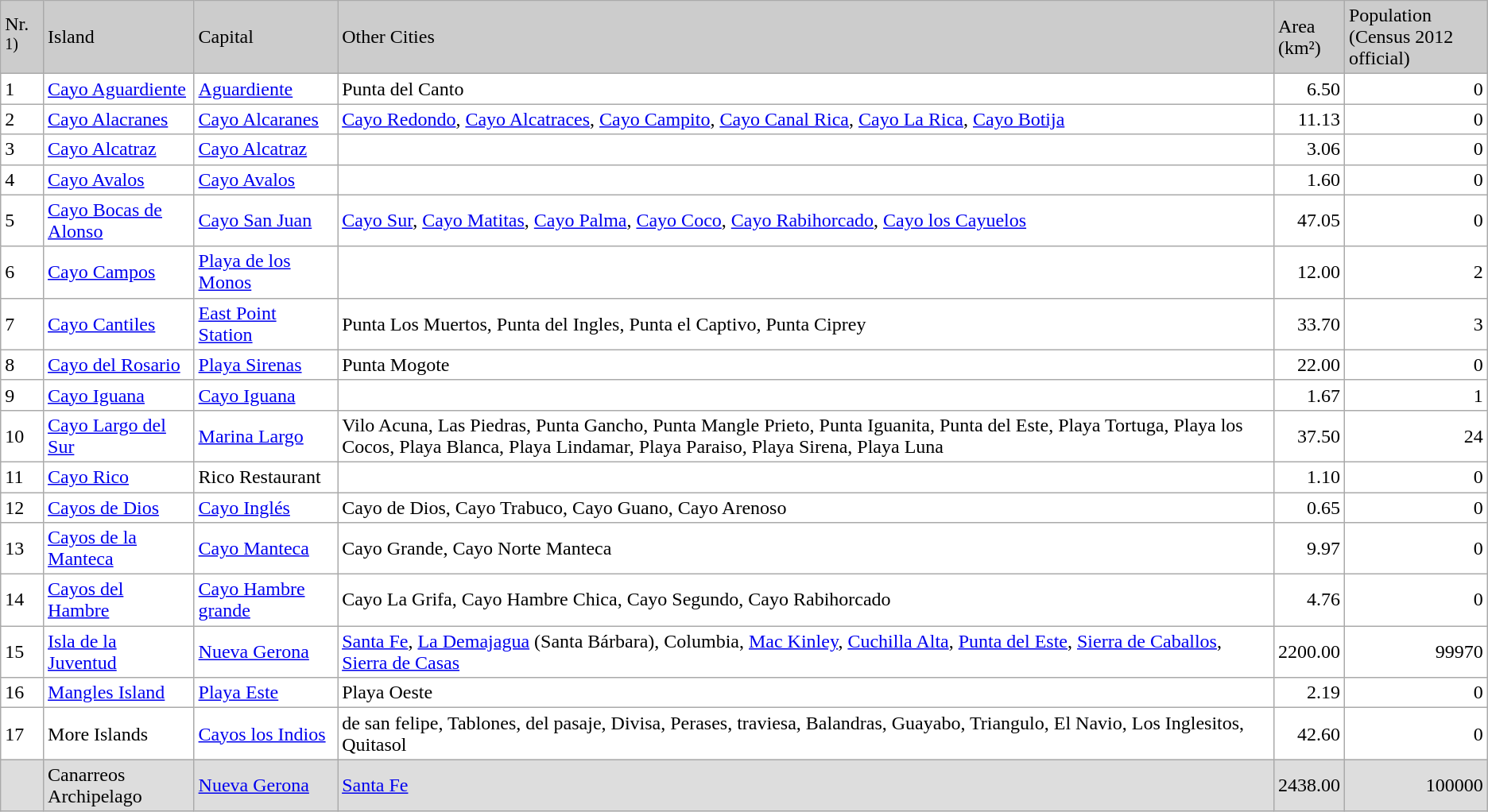<table class="wikitable sortable">
<tr>
<td style="background: #CCC;">Nr.<sup> 1)</sup></td>
<td style="background: #CCC;">Island</td>
<td style="background: #CCC;">Capital</td>
<td style="background: #CCC;">Other Cities</td>
<td style="background: #CCC;">Area<br>(km²)</td>
<td style="background: #CCC;">Population<br>(Census 2012 official)</td>
</tr>
<tr style="background: #FFF;">
<td>1</td>
<td><a href='#'>Cayo Aguardiente</a></td>
<td><a href='#'>Aguardiente</a></td>
<td>Punta del Canto</td>
<td align="right">6.50</td>
<td align="right">0</td>
</tr>
<tr style="background: #FFF;">
<td>2</td>
<td><a href='#'>Cayo Alacranes</a></td>
<td><a href='#'>Cayo Alcaranes</a></td>
<td><a href='#'>Cayo Redondo</a>, <a href='#'>Cayo Alcatraces</a>, <a href='#'>Cayo Campito</a>, <a href='#'>Cayo Canal Rica</a>, <a href='#'>Cayo La Rica</a>, <a href='#'>Cayo Botija</a></td>
<td align="right">11.13</td>
<td align="right">0</td>
</tr>
<tr style="background: #FFF;">
<td>3</td>
<td><a href='#'>Cayo Alcatraz</a></td>
<td><a href='#'>Cayo Alcatraz</a></td>
<td></td>
<td align="right">3.06</td>
<td align="right">0</td>
</tr>
<tr style="background: #FFF;">
<td>4</td>
<td><a href='#'>Cayo Avalos</a></td>
<td><a href='#'>Cayo Avalos</a></td>
<td></td>
<td align="right">1.60</td>
<td align="right">0</td>
</tr>
<tr style="background: #FFF;">
<td>5</td>
<td><a href='#'>Cayo Bocas de Alonso</a></td>
<td><a href='#'>Cayo San Juan</a></td>
<td><a href='#'>Cayo Sur</a>, <a href='#'>Cayo Matitas</a>, <a href='#'>Cayo Palma</a>, <a href='#'>Cayo Coco</a>, <a href='#'>Cayo Rabihorcado</a>, <a href='#'>Cayo los Cayuelos</a></td>
<td align="right">47.05</td>
<td align="right">0</td>
</tr>
<tr style="background: #FFF;">
<td>6</td>
<td><a href='#'>Cayo Campos</a></td>
<td><a href='#'>Playa de los Monos</a></td>
<td></td>
<td align="right">12.00</td>
<td align="right">2</td>
</tr>
<tr style="background: #FFF;">
<td>7</td>
<td><a href='#'>Cayo Cantiles</a></td>
<td><a href='#'>East Point Station</a></td>
<td>Punta Los Muertos, Punta del Ingles, Punta el Captivo, Punta Ciprey</td>
<td align="right">33.70</td>
<td align="right">3</td>
</tr>
<tr style="background: #FFF;">
<td>8</td>
<td><a href='#'>Cayo del Rosario</a></td>
<td><a href='#'>Playa Sirenas</a></td>
<td>Punta Mogote</td>
<td align="right">22.00</td>
<td align="right">0</td>
</tr>
<tr style="background: #FFF;">
<td>9</td>
<td><a href='#'>Cayo Iguana</a></td>
<td><a href='#'>Cayo Iguana</a></td>
<td></td>
<td align="right">1.67</td>
<td align="right">1</td>
</tr>
<tr style="background: #FFF;">
<td>10</td>
<td><a href='#'>Cayo Largo del Sur</a></td>
<td><a href='#'>Marina Largo</a></td>
<td>Vilo Acuna, Las Piedras, Punta Gancho, Punta Mangle Prieto, Punta Iguanita, Punta del Este, Playa Tortuga, Playa los Cocos, Playa Blanca, Playa Lindamar, Playa Paraiso, Playa Sirena, Playa Luna</td>
<td align="right">37.50</td>
<td align="right">24</td>
</tr>
<tr style="background: #FFF;">
<td>11</td>
<td><a href='#'>Cayo Rico</a></td>
<td>Rico Restaurant</td>
<td></td>
<td align="right">1.10</td>
<td align="right">0</td>
</tr>
<tr style="background: #FFF;">
<td>12</td>
<td><a href='#'>Cayos de Dios</a></td>
<td><a href='#'>Cayo Inglés</a></td>
<td>Cayo de Dios, Cayo Trabuco, Cayo Guano, Cayo Arenoso</td>
<td align="right">0.65</td>
<td align="right">0</td>
</tr>
<tr style="background: #FFF;">
<td>13</td>
<td><a href='#'>Cayos de la Manteca</a></td>
<td><a href='#'>Cayo Manteca</a></td>
<td>Cayo Grande, Cayo Norte Manteca</td>
<td align="right">9.97</td>
<td align="right">0</td>
</tr>
<tr style="background: #FFF;">
<td>14</td>
<td><a href='#'>Cayos del Hambre</a></td>
<td><a href='#'>Cayo Hambre grande</a></td>
<td>Cayo La Grifa, Cayo Hambre Chica, Cayo Segundo, Cayo Rabihorcado</td>
<td align="right">4.76</td>
<td align="right">0</td>
</tr>
<tr style="background: #FFF;">
<td>15</td>
<td><a href='#'>Isla de la Juventud</a></td>
<td><a href='#'>Nueva Gerona</a></td>
<td><a href='#'>Santa Fe</a>, <a href='#'>La Demajagua</a> (Santa Bárbara), Columbia, <a href='#'>Mac Kinley</a>, <a href='#'>Cuchilla Alta</a>, <a href='#'>Punta del Este</a>, <a href='#'>Sierra de Caballos</a>, <a href='#'>Sierra de Casas</a></td>
<td align="right">2200.00</td>
<td align="right">99970</td>
</tr>
<tr style="background: #FFF;">
<td>16</td>
<td><a href='#'>Mangles Island</a></td>
<td><a href='#'>Playa Este</a></td>
<td>Playa Oeste</td>
<td align="right">2.19</td>
<td align="right">0</td>
</tr>
<tr style="background: #FFF;">
<td>17</td>
<td>More Islands</td>
<td><a href='#'>Cayos los Indios</a></td>
<td>de san felipe, Tablones, del pasaje, Divisa, Perases, traviesa,  Balandras, Guayabo, Triangulo, El Navio, Los Inglesitos, Quitasol</td>
<td align="right">42.60</td>
<td align="right">0</td>
</tr>
<tr style="background: #DDD;" | class="sortbottom">
<td> </td>
<td>Canarreos Archipelago</td>
<td><a href='#'>Nueva Gerona</a></td>
<td><a href='#'>Santa Fe</a></td>
<td align="right">2438.00</td>
<td align="right">100000</td>
</tr>
</table>
